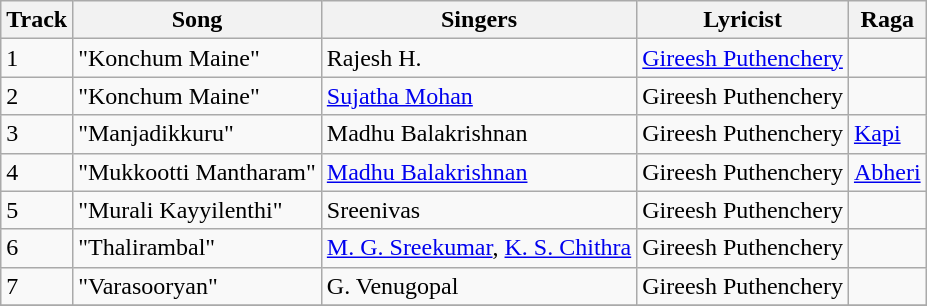<table class="wikitable" border="1">
<tr>
<th>Track</th>
<th>Song</th>
<th>Singers</th>
<th>Lyricist</th>
<th>Raga</th>
</tr>
<tr>
<td>1</td>
<td>"Konchum Maine"</td>
<td>Rajesh H.</td>
<td><a href='#'>Gireesh Puthenchery</a></td>
<td></td>
</tr>
<tr>
<td>2</td>
<td>"Konchum Maine"</td>
<td><a href='#'>Sujatha Mohan</a></td>
<td>Gireesh Puthenchery</td>
<td></td>
</tr>
<tr>
<td>3</td>
<td>"Manjadikkuru"</td>
<td>Madhu Balakrishnan</td>
<td>Gireesh Puthenchery</td>
<td><a href='#'>Kapi</a></td>
</tr>
<tr>
<td>4</td>
<td>"Mukkootti Mantharam"</td>
<td><a href='#'>Madhu Balakrishnan</a></td>
<td>Gireesh Puthenchery</td>
<td><a href='#'>Abheri</a></td>
</tr>
<tr>
<td>5</td>
<td>"Murali Kayyilenthi"</td>
<td>Sreenivas</td>
<td>Gireesh Puthenchery</td>
<td></td>
</tr>
<tr>
<td>6</td>
<td>"Thalirambal"</td>
<td><a href='#'>M. G. Sreekumar</a>, <a href='#'>K. S. Chithra</a></td>
<td>Gireesh Puthenchery</td>
<td></td>
</tr>
<tr>
<td>7</td>
<td>"Varasooryan"</td>
<td>G. Venugopal</td>
<td>Gireesh Puthenchery</td>
<td></td>
</tr>
<tr>
</tr>
</table>
